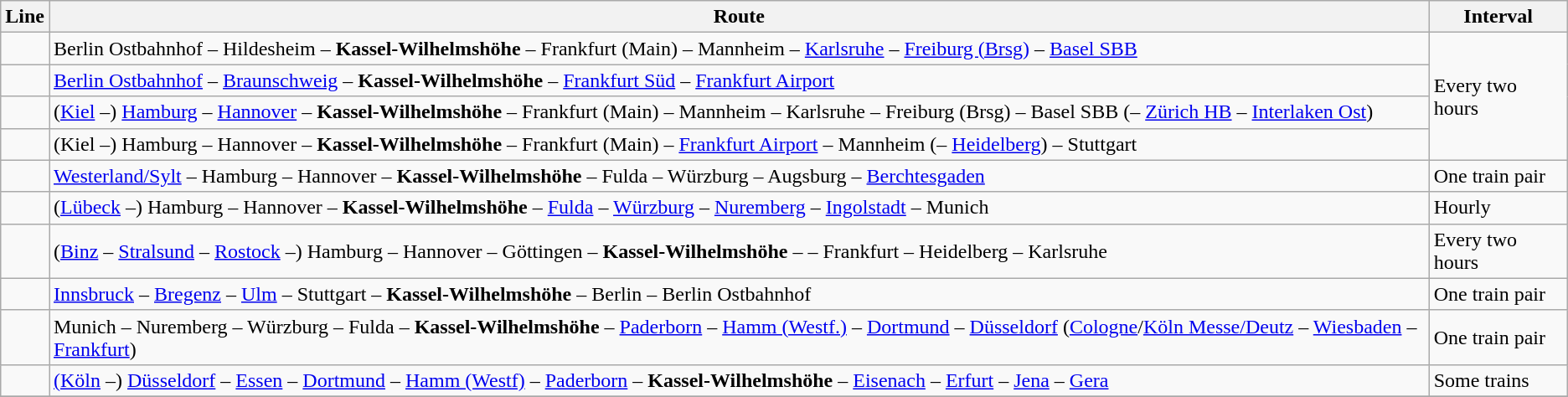<table class="wikitable">
<tr class="hintergrundfarbe5">
<th>Line</th>
<th>Route</th>
<th>Interval</th>
</tr>
<tr>
<td></td>
<td>Berlin Ostbahnhof – Hildesheim – <strong>Kassel-Wilhelmshöhe</strong> – Frankfurt (Main) – Mannheim – <a href='#'>Karlsruhe</a> – <a href='#'>Freiburg (Brsg)</a> – <a href='#'>Basel SBB</a></td>
<td rowspan="4">Every two hours</td>
</tr>
<tr>
<td></td>
<td><a href='#'>Berlin Ostbahnhof</a> – <a href='#'>Braunschweig</a> – <strong>Kassel-Wilhelmshöhe</strong> – <a href='#'>Frankfurt Süd</a> – <a href='#'>Frankfurt Airport</a></td>
</tr>
<tr>
<td></td>
<td>(<a href='#'>Kiel</a> –) <a href='#'>Hamburg</a> – <a href='#'>Hannover</a> – <strong>Kassel-Wilhelmshöhe</strong> – Frankfurt (Main) – Mannheim – Karlsruhe – Freiburg (Brsg) – Basel SBB (– <a href='#'>Zürich HB</a> – <a href='#'>Interlaken Ost</a>)</td>
</tr>
<tr>
<td></td>
<td>(Kiel –) Hamburg – Hannover – <strong>Kassel-Wilhelmshöhe</strong> – Frankfurt (Main) – <a href='#'>Frankfurt Airport</a> – Mannheim (– <a href='#'>Heidelberg</a>) – Stuttgart</td>
</tr>
<tr>
<td></td>
<td><a href='#'>Westerland/Sylt</a> – Hamburg – Hannover – <strong>Kassel-Wilhelmshöhe</strong> – Fulda – Würzburg – Augsburg – <a href='#'>Berchtesgaden</a></td>
<td>One train pair</td>
</tr>
<tr>
<td></td>
<td>(<a href='#'>Lübeck</a> –) Hamburg – Hannover – <strong>Kassel-Wilhelmshöhe</strong> – <a href='#'>Fulda</a> – <a href='#'>Würzburg</a> – <a href='#'>Nuremberg</a> – <a href='#'>Ingolstadt</a> – Munich</td>
<td>Hourly</td>
</tr>
<tr>
<td></td>
<td>(<a href='#'>Binz</a> – <a href='#'>Stralsund</a> – <a href='#'>Rostock</a> –) Hamburg – Hannover – Göttingen – <strong>Kassel-Wilhelmshöhe</strong> –  – Frankfurt – Heidelberg – Karlsruhe</td>
<td>Every two hours</td>
</tr>
<tr>
<td></td>
<td><a href='#'>Innsbruck</a> – <a href='#'>Bregenz</a> – <a href='#'>Ulm</a> – Stuttgart – <strong>Kassel-Wilhelmshöhe</strong> – Berlin – Berlin Ostbahnhof</td>
<td>One train pair</td>
</tr>
<tr>
<td></td>
<td>Munich – Nuremberg – Würzburg – Fulda – <strong>Kassel-Wilhelmshöhe</strong> – <a href='#'>Paderborn</a> – <a href='#'>Hamm (Westf.)</a> – <a href='#'>Dortmund</a> – <a href='#'>Düsseldorf</a> (<a href='#'>Cologne</a>/<a href='#'>Köln Messe/Deutz</a> – <a href='#'>Wiesbaden</a> – <a href='#'>Frankfurt</a>)</td>
<td>One train pair</td>
</tr>
<tr>
<td></td>
<td><a href='#'>(Köln</a> –) <a href='#'>Düsseldorf</a> – <a href='#'>Essen</a> – <a href='#'>Dortmund</a> – <a href='#'>Hamm (Westf)</a> – <a href='#'>Paderborn</a> – <strong>Kassel-Wilhelmshöhe</strong> – <a href='#'>Eisenach</a> – <a href='#'>Erfurt</a> – <a href='#'>Jena</a> – <a href='#'>Gera</a></td>
<td>Some trains</td>
</tr>
<tr>
</tr>
</table>
